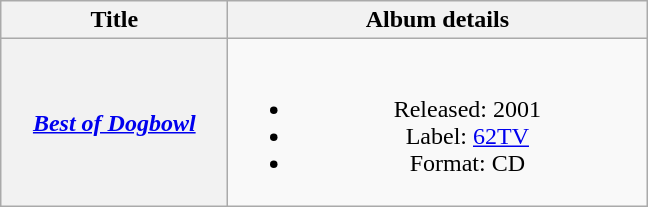<table class="wikitable plainrowheaders" style="text-align:center;">
<tr>
<th scope="col" rowspan="1" style="width:9em;">Title</th>
<th scope="col" rowspan="1" style="width:17em;">Album details</th>
</tr>
<tr>
<th scope="row"><em><a href='#'>Best of Dogbowl</a></em></th>
<td><br><ul><li>Released: 2001</li><li>Label: <a href='#'>62TV</a></li><li>Format: CD</li></ul></td>
</tr>
</table>
